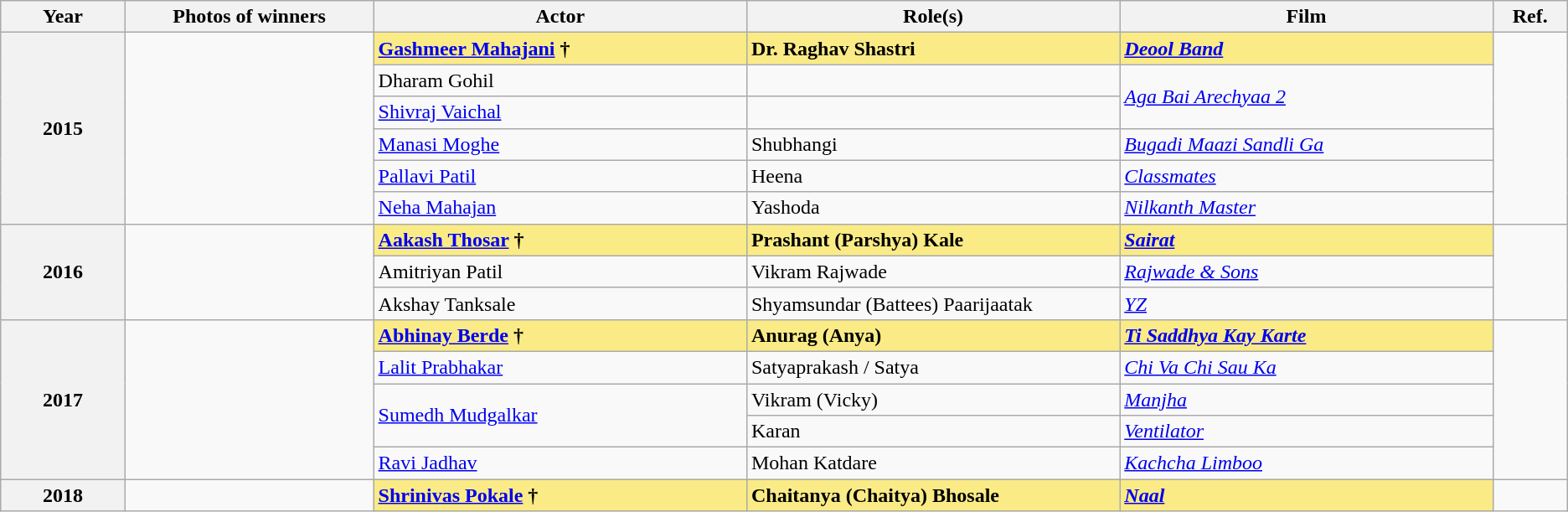<table class="wikitable sortable" style="text-align:left;">
<tr>
<th scope="col" style="width:5%; text-align:center;">Year</th>
<th scope="col" style="width:10%;text-align:center;">Photos of winners</th>
<th scope="col" style="width:15%;text-align:center;">Actor</th>
<th scope="col" style="width:15%;text-align:center;">Role(s)</th>
<th scope="col" style="width:15%;text-align:center;">Film</th>
<th scope="col" style="width:3%;text-align:center;">Ref.</th>
</tr>
<tr>
<th scope="row" rowspan=6 style="text-align:center">2015</th>
<td rowspan=6 style="text-align:center"></td>
<td style="background:#FAEB86;"><strong><a href='#'>Gashmeer Mahajani</a></strong> <strong>†</strong></td>
<td style="background:#FAEB86;"><strong>Dr. Raghav Shastri</strong></td>
<td style="background:#FAEB86;"><strong><em><a href='#'>Deool Band</a></em></strong></td>
<td rowspan="6"></td>
</tr>
<tr>
<td>Dharam Gohil</td>
<td></td>
<td rowspan="2"><em><a href='#'>Aga Bai Arechyaa 2</a></em></td>
</tr>
<tr>
<td><a href='#'>Shivraj Vaichal</a></td>
<td></td>
</tr>
<tr>
<td><a href='#'>Manasi Moghe</a></td>
<td>Shubhangi</td>
<td><em><a href='#'>Bugadi Maazi Sandli Ga</a></em></td>
</tr>
<tr>
<td><a href='#'>Pallavi Patil</a></td>
<td>Heena</td>
<td><a href='#'><em>Classmates</em></a></td>
</tr>
<tr>
<td><a href='#'>Neha Mahajan</a></td>
<td>Yashoda</td>
<td><em><a href='#'>Nilkanth Master</a></em></td>
</tr>
<tr>
<th rowspan="3" scope="row" style="text-align:center">2016</th>
<td rowspan="3" sstyle="text-align:center"></td>
<td style="background:#FAEB86;"><strong><a href='#'>Aakash Thosar</a> †</strong></td>
<td style="background:#FAEB86;"><strong>Prashant (Parshya) Kale</strong></td>
<td style="background:#FAEB86;"><strong><em><a href='#'>Sairat</a></em></strong></td>
<td rowspan="3"></td>
</tr>
<tr>
<td>Amitriyan Patil</td>
<td>Vikram Rajwade</td>
<td><a href='#'><em>Rajwade & Sons</em></a></td>
</tr>
<tr>
<td>Akshay Tanksale</td>
<td>Shyamsundar (Battees) Paarijaatak</td>
<td><a href='#'><em>YZ</em></a></td>
</tr>
<tr>
<th rowspan="5" scope="row" style="text-align:center">2017</th>
<td rowspan="5" style="text-align:center"></td>
<td style="background:#FAEB86;"><strong><a href='#'>Abhinay Berde</a> †</strong></td>
<td style="background:#FAEB86;"><strong>Anurag (Anya)</strong></td>
<td style="background:#FAEB86;"><strong><em><a href='#'>Ti Saddhya Kay Karte</a></em></strong></td>
<td rowspan="5"></td>
</tr>
<tr>
<td><a href='#'>Lalit Prabhakar</a></td>
<td>Satyaprakash / Satya</td>
<td><em><a href='#'>Chi Va Chi Sau Ka</a></em></td>
</tr>
<tr>
<td rowspan="2"><a href='#'>Sumedh Mudgalkar</a></td>
<td>Vikram (Vicky)</td>
<td><em><a href='#'>Manjha</a></em></td>
</tr>
<tr>
<td>Karan</td>
<td><a href='#'><em>Ventilator</em></a></td>
</tr>
<tr>
<td><a href='#'>Ravi Jadhav</a></td>
<td>Mohan Katdare</td>
<td><em><a href='#'>Kachcha Limboo</a></em></td>
</tr>
<tr>
<th scope="row" style="text-align:center">2018</th>
<td style="text-align:center"></td>
<td style="background:#FAEB86;"><strong><a href='#'>Shrinivas Pokale</a> †</strong></td>
<td style="background:#FAEB86;"><strong>Chaitanya (Chaitya) Bhosale</strong></td>
<td style="background:#FAEB86;"><strong><em><a href='#'>Naal</a></em></strong></td>
<td></td>
</tr>
</table>
